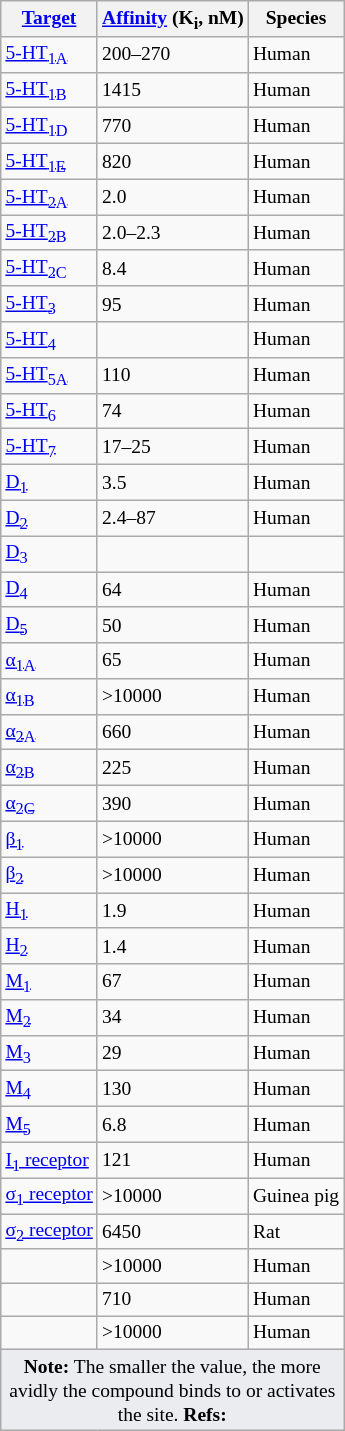<table class="wikitable floatright" style="font-size:small;">
<tr>
<th><a href='#'>Target</a></th>
<th><a href='#'>Affinity</a> (K<sub>i</sub>, nM)</th>
<th>Species</th>
</tr>
<tr>
<td><a href='#'>5-HT<sub>1A</sub></a></td>
<td>200–270</td>
<td>Human</td>
</tr>
<tr>
<td><a href='#'>5-HT<sub>1B</sub></a></td>
<td>1415</td>
<td>Human</td>
</tr>
<tr>
<td><a href='#'>5-HT<sub>1D</sub></a></td>
<td>770</td>
<td>Human</td>
</tr>
<tr>
<td><a href='#'>5-HT<sub>1E</sub></a></td>
<td>820</td>
<td>Human</td>
</tr>
<tr>
<td><a href='#'>5-HT<sub>2A</sub></a></td>
<td>2.0</td>
<td>Human</td>
</tr>
<tr>
<td><a href='#'>5-HT<sub>2B</sub></a></td>
<td>2.0–2.3</td>
<td>Human</td>
</tr>
<tr>
<td><a href='#'>5-HT<sub>2C</sub></a></td>
<td>8.4</td>
<td>Human</td>
</tr>
<tr>
<td><a href='#'>5-HT<sub>3</sub></a></td>
<td>95</td>
<td>Human</td>
</tr>
<tr>
<td><a href='#'>5-HT<sub>4</sub></a></td>
<td></td>
<td>Human</td>
</tr>
<tr>
<td><a href='#'>5-HT<sub>5A</sub></a></td>
<td>110</td>
<td>Human</td>
</tr>
<tr>
<td><a href='#'>5-HT<sub>6</sub></a></td>
<td>74</td>
<td>Human</td>
</tr>
<tr>
<td><a href='#'>5-HT<sub>7</sub></a></td>
<td>17–25</td>
<td>Human</td>
</tr>
<tr>
<td><a href='#'>D<sub>1</sub></a></td>
<td>3.5</td>
<td>Human</td>
</tr>
<tr>
<td><a href='#'>D<sub>2</sub></a></td>
<td>2.4–87</td>
<td>Human</td>
</tr>
<tr>
<td><a href='#'>D<sub>3</sub></a></td>
<td></td>
<td></td>
</tr>
<tr>
<td><a href='#'>D<sub>4</sub></a></td>
<td>64</td>
<td>Human</td>
</tr>
<tr>
<td><a href='#'>D<sub>5</sub></a></td>
<td>50</td>
<td>Human</td>
</tr>
<tr>
<td><a href='#'>α<sub>1A</sub></a></td>
<td>65</td>
<td>Human</td>
</tr>
<tr>
<td><a href='#'>α<sub>1B</sub></a></td>
<td>>10000</td>
<td>Human</td>
</tr>
<tr>
<td><a href='#'>α<sub>2A</sub></a></td>
<td>660</td>
<td>Human</td>
</tr>
<tr>
<td><a href='#'>α<sub>2B</sub></a></td>
<td>225</td>
<td>Human</td>
</tr>
<tr>
<td><a href='#'>α<sub>2C</sub></a></td>
<td>390</td>
<td>Human</td>
</tr>
<tr>
<td><a href='#'>β<sub>1</sub></a></td>
<td>>10000</td>
<td>Human</td>
</tr>
<tr>
<td><a href='#'>β<sub>2</sub></a></td>
<td>>10000</td>
<td>Human</td>
</tr>
<tr>
<td><a href='#'>H<sub>1</sub></a></td>
<td>1.9</td>
<td>Human</td>
</tr>
<tr>
<td><a href='#'>H<sub>2</sub></a></td>
<td>1.4</td>
<td>Human</td>
</tr>
<tr>
<td><a href='#'>M<sub>1</sub></a></td>
<td>67</td>
<td>Human</td>
</tr>
<tr>
<td><a href='#'>M<sub>2</sub></a></td>
<td>34</td>
<td>Human</td>
</tr>
<tr>
<td><a href='#'>M<sub>3</sub></a></td>
<td>29</td>
<td>Human</td>
</tr>
<tr>
<td><a href='#'>M<sub>4</sub></a></td>
<td>130</td>
<td>Human</td>
</tr>
<tr>
<td><a href='#'>M<sub>5</sub></a></td>
<td>6.8</td>
<td>Human</td>
</tr>
<tr>
<td><a href='#'>I<sub>1</sub> receptor</a></td>
<td>121</td>
<td>Human</td>
</tr>
<tr>
<td><a href='#'>σ<sub>1</sub> receptor</a></td>
<td>>10000</td>
<td>Guinea pig</td>
</tr>
<tr>
<td><a href='#'>σ<sub>2</sub> receptor</a></td>
<td>6450</td>
<td>Rat</td>
</tr>
<tr>
<td></td>
<td>>10000</td>
<td>Human</td>
</tr>
<tr>
<td></td>
<td>710</td>
<td>Human</td>
</tr>
<tr>
<td></td>
<td>>10000</td>
<td>Human</td>
</tr>
<tr>
<td colspan="3" style="width: 1px; background-color:#eaecf0; text-align: center;"><strong>Note:</strong> The smaller the value, the more avidly the compound binds to or activates the site. <strong>Refs:</strong> </td>
</tr>
</table>
